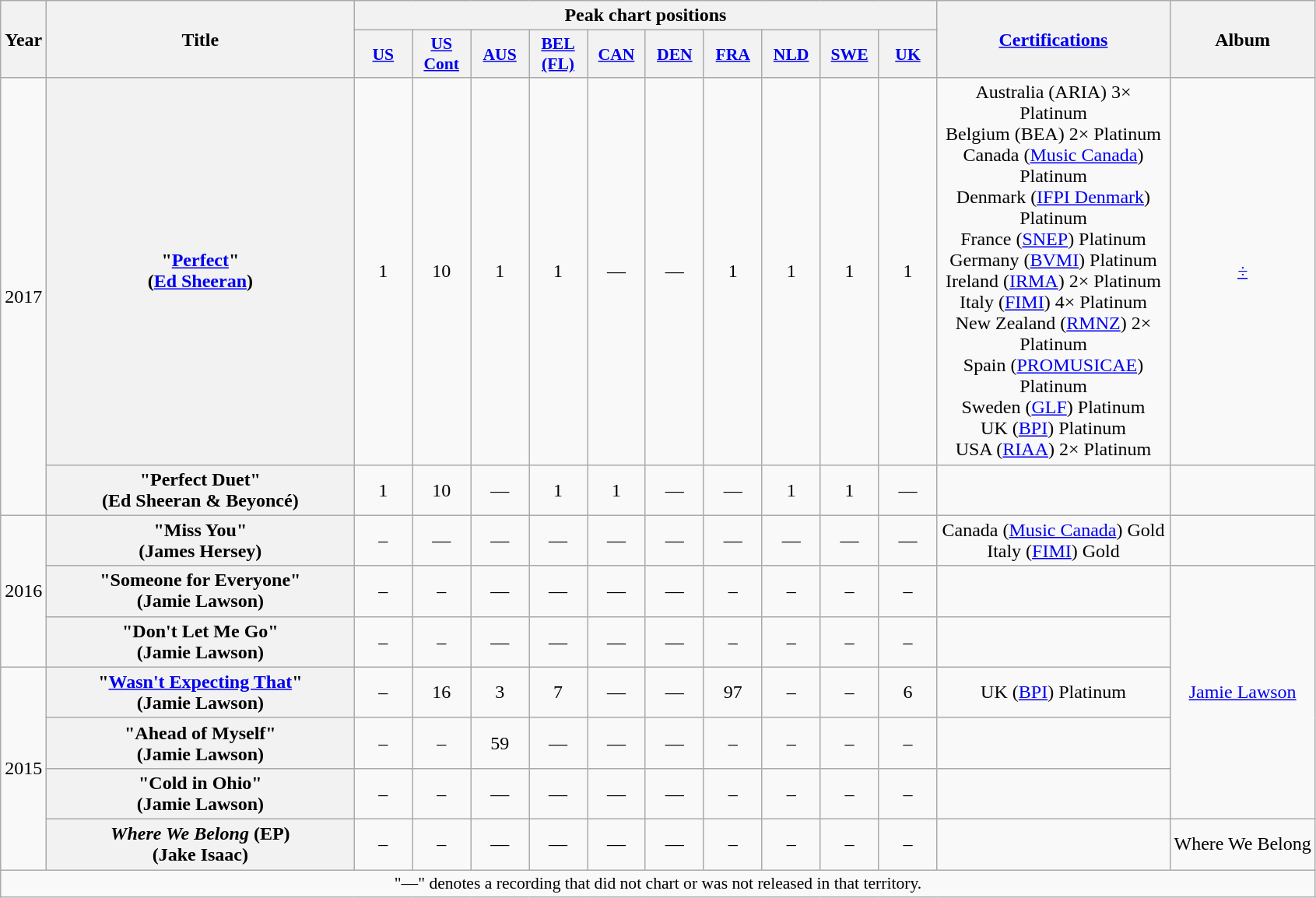<table class="wikitable plainrowheaders" style="text-align:center;" border="1">
<tr>
<th scope="col" rowspan="2">Year</th>
<th scope="col" rowspan="2" style="width:16em;">Title</th>
<th scope="col" colspan="10">Peak chart positions</th>
<th scope="col" rowspan="2" style="width:12em;"><a href='#'>Certifications</a></th>
<th scope="col" rowspan="2">Album</th>
</tr>
<tr>
<th scope="col" style="width:3em;font-size:90%;"><a href='#'>US</a></th>
<th scope="col" style="width:3em;font-size:90%;"><a href='#'>US Cont</a></th>
<th scope="col" style="width:3em;font-size:90%;"><a href='#'>AUS</a></th>
<th scope="col" style="width:3em;font-size:90%;"><a href='#'>BEL<br>(FL)</a></th>
<th scope="col" style="width:3em;font-size:90%;"><a href='#'>CAN</a></th>
<th scope="col" style="width:3em;font-size:90%;"><a href='#'>DEN</a></th>
<th scope="col" style="width:3em;font-size:90%;"><a href='#'>FRA</a></th>
<th scope="col" style="width:3em;font-size:90%;"><a href='#'>NLD</a></th>
<th scope="col" style="width:3em;font-size:90%;"><a href='#'>SWE</a></th>
<th scope="col" style="width:3em;font-size:90%;"><a href='#'>UK</a></th>
</tr>
<tr>
<td rowspan="2">2017</td>
<th scope="row">"<a href='#'>Perfect</a>"<br><span>(<a href='#'>Ed Sheeran</a>)</span></th>
<td>1</td>
<td>10</td>
<td>1</td>
<td>1</td>
<td>—</td>
<td>—</td>
<td>1</td>
<td>1</td>
<td>1</td>
<td>1</td>
<td><span>Australia (ARIA) 3× Platinum<br>Belgium (BEA) 2× Platinum <br>Canada (<a href='#'>Music Canada</a>) Platinum<br>Denmark (<a href='#'>IFPI Denmark</a>) Platinum<br>France (<a href='#'>SNEP</a>) Platinum<br>Germany (<a href='#'>BVMI</a>) Platinum<br>Ireland (<a href='#'>IRMA</a>) 2× Platinum<br>Italy (<a href='#'>FIMI</a>) 4× Platinum<br>New Zealand (<a href='#'>RMNZ</a>) 2× Platinum<br>Spain (<a href='#'>PROMUSICAE</a>) Platinum<br>Sweden (<a href='#'>GLF</a>) Platinum<br>UK (<a href='#'>BPI</a>) Platinum<br>USA (<a href='#'>RIAA</a>) 2× Platinum</span></td>
<td><em><a href='#'>÷</a></em></td>
</tr>
<tr>
<th scope="row">"Perfect Duet"<br><span>(Ed Sheeran & Beyoncé)</span></th>
<td>1</td>
<td>10</td>
<td>—</td>
<td>1</td>
<td>1</td>
<td>—</td>
<td>—</td>
<td>1</td>
<td>1</td>
<td>—</td>
<td></td>
<td></td>
</tr>
<tr>
<td rowspan="3">2016</td>
<th scope="row">"Miss You"<br><span>(James Hersey)</span></th>
<td>–</td>
<td>—</td>
<td>—</td>
<td>—</td>
<td>—</td>
<td>—</td>
<td>—</td>
<td>—</td>
<td>—</td>
<td>—</td>
<td><span>Canada (<a href='#'>Music Canada</a>) Gold<br>Italy (<a href='#'>FIMI</a>) Gold</span></td>
<td></td>
</tr>
<tr>
<th scope="row">"Someone for Everyone"<br><span>(Jamie Lawson)</span></th>
<td>–</td>
<td>–</td>
<td>—</td>
<td>—</td>
<td>—</td>
<td>—</td>
<td>–</td>
<td>–</td>
<td>–</td>
<td>–</td>
<td></td>
<td rowspan="5"><a href='#'>Jamie Lawson</a></td>
</tr>
<tr>
<th scope="row">"Don't Let Me Go"<br><span>(Jamie Lawson)</span></th>
<td>–</td>
<td>–</td>
<td>—</td>
<td>—</td>
<td>—</td>
<td>—</td>
<td>–</td>
<td>–</td>
<td>–</td>
<td>–</td>
<td></td>
</tr>
<tr>
<td rowspan="4">2015</td>
<th scope="row">"<a href='#'>Wasn't Expecting That</a>"<br><span>(Jamie Lawson)</span></th>
<td>–</td>
<td>16</td>
<td>3</td>
<td>7</td>
<td>—</td>
<td>—</td>
<td>97</td>
<td>–</td>
<td>–</td>
<td>6</td>
<td>UK (<a href='#'>BPI</a>) Platinum</td>
</tr>
<tr>
<th scope="row">"Ahead of Myself"<br><span>(Jamie Lawson)</span></th>
<td>–</td>
<td>–</td>
<td>59</td>
<td>—</td>
<td>—</td>
<td>—</td>
<td>–</td>
<td>–</td>
<td>–</td>
<td>–</td>
<td></td>
</tr>
<tr>
<th scope="row">"Cold in Ohio"<br><span>(Jamie Lawson)</span></th>
<td>–</td>
<td>–</td>
<td>—</td>
<td>—</td>
<td>—</td>
<td>—</td>
<td>–</td>
<td>–</td>
<td>–</td>
<td>–</td>
<td></td>
</tr>
<tr>
<th scope="row"><em>Where We Belong</em> (EP)<br><span>(Jake Isaac)</span></th>
<td>–</td>
<td>–</td>
<td>—</td>
<td>—</td>
<td>—</td>
<td>—</td>
<td>–</td>
<td>–</td>
<td>–</td>
<td>–</td>
<td></td>
<td>Where We Belong</td>
</tr>
<tr>
<td colspan="14" style="font-size:90%">"—" denotes a recording that did not chart or was not released in that territory.</td>
</tr>
</table>
